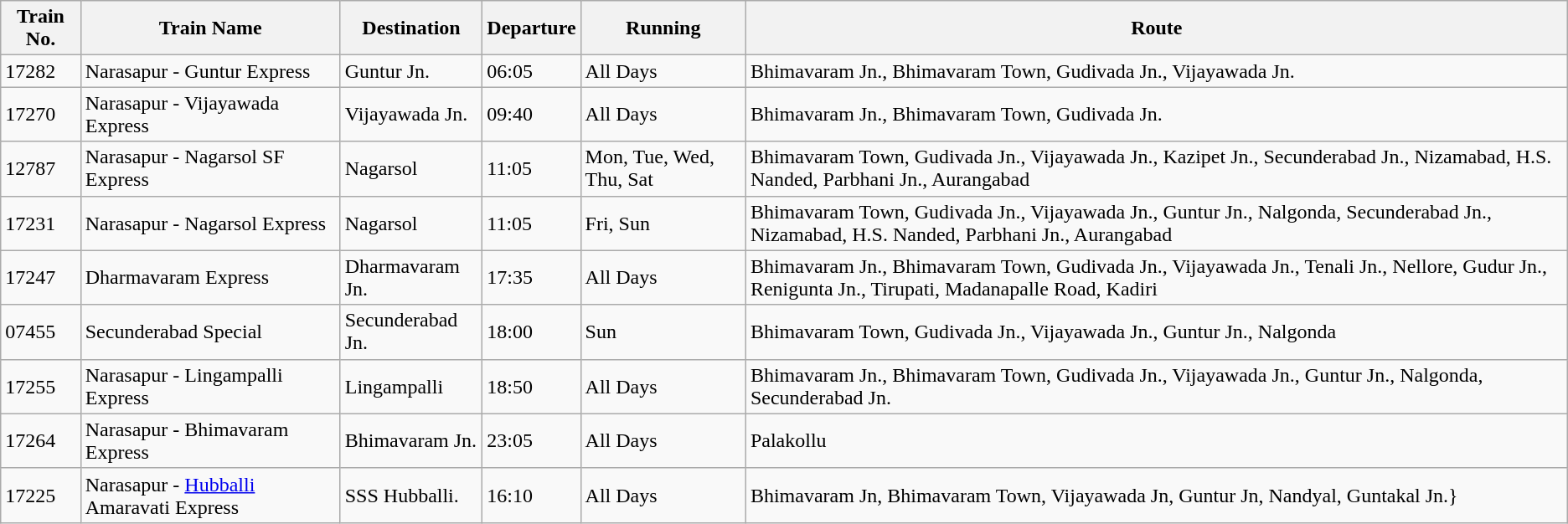<table class="wikitable">
<tr>
<th>Train No.</th>
<th>Train Name</th>
<th>Destination</th>
<th>Departure</th>
<th>Running</th>
<th>Route</th>
</tr>
<tr>
<td>17282</td>
<td>Narasapur - Guntur Express</td>
<td>Guntur Jn.</td>
<td>06:05</td>
<td>All Days</td>
<td>Bhimavaram Jn., Bhimavaram Town, Gudivada Jn., Vijayawada Jn.</td>
</tr>
<tr>
<td>17270</td>
<td>Narasapur - Vijayawada Express</td>
<td>Vijayawada Jn.</td>
<td>09:40</td>
<td>All Days</td>
<td>Bhimavaram Jn., Bhimavaram Town, Gudivada Jn.</td>
</tr>
<tr>
<td>12787</td>
<td>Narasapur - Nagarsol SF Express</td>
<td>Nagarsol</td>
<td>11:05</td>
<td>Mon, Tue, Wed, Thu, Sat</td>
<td>Bhimavaram Town, Gudivada Jn., Vijayawada Jn., Kazipet Jn., Secunderabad Jn., Nizamabad, H.S. Nanded, Parbhani Jn., Aurangabad</td>
</tr>
<tr>
<td>17231</td>
<td>Narasapur - Nagarsol Express</td>
<td>Nagarsol</td>
<td>11:05</td>
<td>Fri, Sun</td>
<td>Bhimavaram Town, Gudivada Jn., Vijayawada Jn., Guntur Jn., Nalgonda, Secunderabad Jn., Nizamabad, H.S. Nanded, Parbhani Jn., Aurangabad</td>
</tr>
<tr>
<td>17247</td>
<td>Dharmavaram Express</td>
<td>Dharmavaram Jn.</td>
<td>17:35</td>
<td>All Days</td>
<td>Bhimavaram Jn., Bhimavaram Town, Gudivada Jn., Vijayawada Jn., Tenali Jn., Nellore, Gudur Jn., Renigunta Jn., Tirupati, Madanapalle Road, Kadiri</td>
</tr>
<tr>
<td>07455</td>
<td>Secunderabad Special</td>
<td>Secunderabad Jn.</td>
<td>18:00</td>
<td>Sun</td>
<td>Bhimavaram Town, Gudivada Jn., Vijayawada Jn., Guntur Jn., Nalgonda</td>
</tr>
<tr>
<td>17255</td>
<td>Narasapur - Lingampalli Express</td>
<td>Lingampalli</td>
<td>18:50</td>
<td>All Days</td>
<td>Bhimavaram Jn., Bhimavaram Town, Gudivada Jn., Vijayawada Jn., Guntur Jn., Nalgonda, Secunderabad Jn.</td>
</tr>
<tr>
<td>17264</td>
<td>Narasapur - Bhimavaram Express</td>
<td>Bhimavaram Jn.</td>
<td>23:05</td>
<td>All Days</td>
<td>Palakollu</td>
</tr>
<tr>
<td>17225</td>
<td>Narasapur - <a href='#'>Hubballi</a> Amaravati Express</td>
<td>SSS Hubballi.</td>
<td>16:10</td>
<td>All Days</td>
<td>Bhimavaram Jn, Bhimavaram Town,  Vijayawada Jn, Guntur Jn, Nandyal, Guntakal Jn.}</td>
</tr>
</table>
